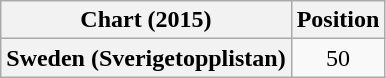<table class="wikitable plainrowheaders" style="text-align:center">
<tr>
<th scope="col">Chart (2015)</th>
<th scope="col">Position</th>
</tr>
<tr>
<th scope="row">Sweden (Sverigetopplistan)</th>
<td>50</td>
</tr>
</table>
